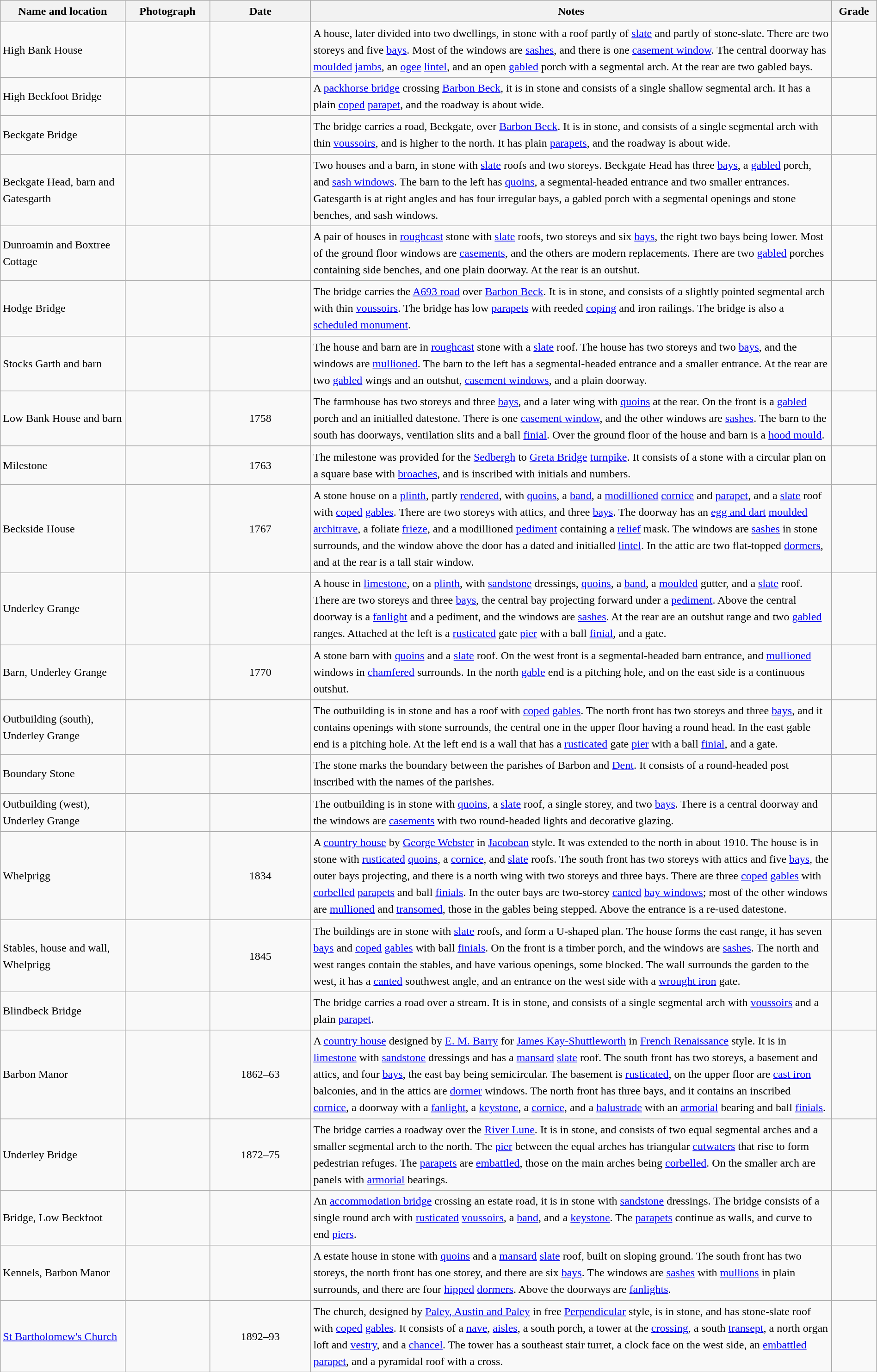<table class="wikitable sortable plainrowheaders" style="width:100%; border:0; text-align:left; line-height:150%;">
<tr>
<th scope="col"  style="width:150px">Name and location</th>
<th scope="col"  style="width:100px" class="unsortable">Photograph</th>
<th scope="col"  style="width:120px">Date</th>
<th scope="col"  style="width:650px" class="unsortable">Notes</th>
<th scope="col"  style="width:50px">Grade</th>
</tr>
<tr>
<td>High Bank House<br><small></small></td>
<td></td>
<td align="center"></td>
<td>A house, later divided into two dwellings, in stone with a roof partly of <a href='#'>slate</a> and partly of stone-slate.  There are two storeys and five <a href='#'>bays</a>.  Most of the windows are <a href='#'>sashes</a>, and there is one <a href='#'>casement window</a>.  The central doorway has <a href='#'>moulded</a> <a href='#'>jambs</a>, an <a href='#'>ogee</a> <a href='#'>lintel</a>, and an open <a href='#'>gabled</a> porch with a segmental arch.  At the rear are two gabled bays.</td>
<td align="center" ></td>
</tr>
<tr>
<td>High Beckfoot Bridge<br><small></small></td>
<td></td>
<td align="center"></td>
<td>A <a href='#'>packhorse bridge</a> crossing <a href='#'>Barbon Beck</a>, it is in stone and consists of a single shallow segmental arch.  It has a plain <a href='#'>coped</a> <a href='#'>parapet</a>, and the roadway is about  wide.</td>
<td align="center" ></td>
</tr>
<tr>
<td>Beckgate Bridge<br><small></small></td>
<td></td>
<td align="center"></td>
<td>The bridge carries a road, Beckgate, over <a href='#'>Barbon Beck</a>.  It is in stone, and consists of a single segmental arch with thin <a href='#'>voussoirs</a>, and is higher to the north.  It has plain <a href='#'>parapets</a>, and the roadway is about  wide.</td>
<td align="center" ></td>
</tr>
<tr>
<td>Beckgate Head, barn and Gatesgarth<br><small></small></td>
<td></td>
<td align="center"></td>
<td>Two houses and a barn, in stone with <a href='#'>slate</a> roofs and two storeys.  Beckgate Head has three <a href='#'>bays</a>, a <a href='#'>gabled</a> porch, and <a href='#'>sash windows</a>.  The barn to the left has <a href='#'>quoins</a>, a segmental-headed entrance and two smaller entrances.  Gatesgarth is at right angles and has four irregular bays, a gabled porch with a segmental openings and stone benches, and sash windows.</td>
<td align="center" ></td>
</tr>
<tr>
<td>Dunroamin and Boxtree Cottage<br><small></small></td>
<td></td>
<td align="center"></td>
<td>A pair of houses in <a href='#'>roughcast</a> stone with <a href='#'>slate</a> roofs, two storeys and six <a href='#'>bays</a>, the right two bays being lower.  Most of the ground floor windows are <a href='#'>casements</a>, and the others are modern replacements.  There are two <a href='#'>gabled</a> porches containing side benches, and one plain doorway.  At the rear is an outshut.</td>
<td align="center" ></td>
</tr>
<tr>
<td>Hodge Bridge<br><small></small></td>
<td></td>
<td align="center"></td>
<td>The bridge carries the <a href='#'>A693 road</a> over <a href='#'>Barbon Beck</a>.  It is in stone, and consists of a slightly pointed segmental arch with thin <a href='#'>voussoirs</a>.  The bridge has low <a href='#'>parapets</a> with reeded <a href='#'>coping</a> and iron railings.  The bridge is also a <a href='#'>scheduled monument</a>.</td>
<td align="center" ></td>
</tr>
<tr>
<td>Stocks Garth and barn<br><small></small></td>
<td></td>
<td align="center"></td>
<td>The house and barn are in <a href='#'>roughcast</a> stone with a <a href='#'>slate</a> roof.  The house has two storeys and two <a href='#'>bays</a>, and the windows are <a href='#'>mullioned</a>.  The barn to the left has a segmental-headed entrance and a smaller entrance.  At the rear are two <a href='#'>gabled</a> wings and an outshut, <a href='#'>casement windows</a>, and a plain doorway.</td>
<td align="center" ></td>
</tr>
<tr>
<td>Low Bank House and barn<br><small></small></td>
<td></td>
<td align="center">1758</td>
<td>The farmhouse has two storeys and three <a href='#'>bays</a>, and a later wing with <a href='#'>quoins</a> at the rear.  On the front is a <a href='#'>gabled</a> porch and an initialled datestone.  There is one <a href='#'>casement window</a>, and the other windows are <a href='#'>sashes</a>.  The barn to the south has doorways, ventilation slits and a ball <a href='#'>finial</a>.  Over the ground floor of the house and barn is a <a href='#'>hood mould</a>.</td>
<td align="center" ></td>
</tr>
<tr>
<td>Milestone<br><small></small></td>
<td></td>
<td align="center">1763</td>
<td>The milestone was provided for the <a href='#'>Sedbergh</a> to <a href='#'>Greta Bridge</a> <a href='#'>turnpike</a>.  It consists of a stone with a circular plan on a square base with <a href='#'>broaches</a>, and is inscribed with initials and numbers.</td>
<td align="center" ></td>
</tr>
<tr>
<td>Beckside House<br><small></small></td>
<td></td>
<td align="center">1767</td>
<td>A stone house on a <a href='#'>plinth</a>, partly <a href='#'>rendered</a>, with <a href='#'>quoins</a>, a <a href='#'>band</a>, a <a href='#'>modillioned</a> <a href='#'>cornice</a> and <a href='#'>parapet</a>, and a <a href='#'>slate</a> roof with <a href='#'>coped</a> <a href='#'>gables</a>.  There are two storeys with attics, and three <a href='#'>bays</a>.  The doorway has an <a href='#'>egg and dart</a> <a href='#'>moulded</a> <a href='#'>architrave</a>, a foliate <a href='#'>frieze</a>, and a modillioned <a href='#'>pediment</a> containing a <a href='#'>relief</a> mask.  The windows are <a href='#'>sashes</a> in stone surrounds, and the window above the door has a dated and initialled <a href='#'>lintel</a>.  In the attic are two flat-topped <a href='#'>dormers</a>, and at the rear is a tall stair window.</td>
<td align="center" ></td>
</tr>
<tr>
<td>Underley Grange<br><small></small></td>
<td></td>
<td align="center"></td>
<td>A house in <a href='#'>limestone</a>, on a <a href='#'>plinth</a>, with <a href='#'>sandstone</a> dressings, <a href='#'>quoins</a>, a <a href='#'>band</a>, a <a href='#'>moulded</a> gutter, and a <a href='#'>slate</a> roof.  There are two storeys and three <a href='#'>bays</a>, the central bay projecting forward under a <a href='#'>pediment</a>.  Above the central doorway is a <a href='#'>fanlight</a> and a pediment, and the windows are <a href='#'>sashes</a>.  At the rear are an outshut range and two <a href='#'>gabled</a> ranges.  Attached at the left is a <a href='#'>rusticated</a> gate <a href='#'>pier</a> with a ball <a href='#'>finial</a>, and a gate.</td>
<td align="center" ></td>
</tr>
<tr>
<td>Barn, Underley Grange<br><small></small></td>
<td></td>
<td align="center">1770</td>
<td>A stone barn with <a href='#'>quoins</a> and a <a href='#'>slate</a> roof.  On the west front is a segmental-headed barn entrance, and <a href='#'>mullioned</a> windows in <a href='#'>chamfered</a> surrounds.  In the north <a href='#'>gable</a> end is a pitching hole, and on the east side is a continuous outshut.</td>
<td align="center" ></td>
</tr>
<tr>
<td>Outbuilding (south), Underley Grange<br><small></small></td>
<td></td>
<td align="center"></td>
<td>The outbuilding is in stone and has a roof with <a href='#'>coped</a> <a href='#'>gables</a>.  The north front has two storeys and three <a href='#'>bays</a>, and it contains openings with stone surrounds, the central one in the upper floor having a round head. In the east gable end is a pitching hole.  At the left end is a wall that has a <a href='#'>rusticated</a> gate <a href='#'>pier</a> with a ball <a href='#'>finial</a>, and a gate.</td>
<td align="center" ></td>
</tr>
<tr>
<td>Boundary Stone<br><small></small></td>
<td></td>
<td align="center"></td>
<td>The stone marks the boundary between the parishes of Barbon and <a href='#'>Dent</a>.  It consists of a round-headed post inscribed with the names of the parishes.</td>
<td align="center" ></td>
</tr>
<tr>
<td>Outbuilding (west), Underley Grange<br><small></small></td>
<td></td>
<td align="center"></td>
<td>The outbuilding is in stone with <a href='#'>quoins</a>, a <a href='#'>slate</a> roof, a single storey, and two <a href='#'>bays</a>.  There is a central doorway and the windows are <a href='#'>casements</a> with two round-headed lights and decorative glazing.</td>
<td align="center" ></td>
</tr>
<tr>
<td>Whelprigg<br><small></small></td>
<td></td>
<td align="center">1834</td>
<td>A <a href='#'>country house</a> by <a href='#'>George Webster</a> in <a href='#'>Jacobean</a> style.  It was extended to the north in about 1910.  The house is in stone with <a href='#'>rusticated</a> <a href='#'>quoins</a>, a <a href='#'>cornice</a>, and <a href='#'>slate</a> roofs.  The south front has two storeys with attics and five <a href='#'>bays</a>, the outer bays projecting, and there is a north wing with two storeys and three bays.  There are three <a href='#'>coped</a> <a href='#'>gables</a> with <a href='#'>corbelled</a> <a href='#'>parapets</a> and ball <a href='#'>finials</a>.  In the outer bays are two-storey <a href='#'>canted</a> <a href='#'>bay windows</a>; most of the other windows are <a href='#'>mullioned</a> and <a href='#'>transomed</a>, those in the gables being stepped.  Above the entrance is a re-used datestone.</td>
<td align="center" ></td>
</tr>
<tr>
<td>Stables, house and wall, Whelprigg<br><small></small></td>
<td></td>
<td align="center">1845</td>
<td>The buildings are in stone with <a href='#'>slate</a> roofs, and form a U-shaped plan.  The house forms the east range, it has seven <a href='#'>bays</a> and <a href='#'>coped</a> <a href='#'>gables</a> with ball <a href='#'>finials</a>. On the front is a timber porch, and the windows are <a href='#'>sashes</a>.  The north and west ranges contain the stables, and have various openings, some blocked.  The wall surrounds the garden to the west, it has a <a href='#'>canted</a> southwest angle, and an entrance on the west side with a <a href='#'>wrought iron</a> gate.</td>
<td align="center" ></td>
</tr>
<tr>
<td>Blindbeck Bridge<br><small></small></td>
<td></td>
<td align="center"></td>
<td>The bridge carries a road over a stream.  It is in stone, and consists of a single segmental arch with <a href='#'>voussoirs</a> and a plain <a href='#'>parapet</a>.</td>
<td align="center" ></td>
</tr>
<tr>
<td>Barbon Manor<br><small></small></td>
<td></td>
<td align="center">1862–63</td>
<td>A <a href='#'>country house</a> designed by <a href='#'>E. M. Barry</a> for <a href='#'>James Kay-Shuttleworth</a> in <a href='#'>French Renaissance</a> style.  It is in <a href='#'>limestone</a> with <a href='#'>sandstone</a> dressings and has a <a href='#'>mansard</a> <a href='#'>slate</a> roof.  The south front has two storeys, a basement and attics, and four <a href='#'>bays</a>, the east bay being semicircular.  The basement is <a href='#'>rusticated</a>, on the upper floor are <a href='#'>cast iron</a> balconies, and in the attics are <a href='#'>dormer</a> windows.  The north front has three bays, and it contains an inscribed <a href='#'>cornice</a>, a doorway with a <a href='#'>fanlight</a>, a <a href='#'>keystone</a>, a <a href='#'>cornice</a>, and a <a href='#'>balustrade</a> with an <a href='#'>armorial</a> bearing and ball <a href='#'>finials</a>.</td>
<td align="center" ></td>
</tr>
<tr>
<td>Underley Bridge<br><small></small></td>
<td></td>
<td align="center">1872–75</td>
<td>The bridge carries a roadway over the <a href='#'>River Lune</a>.  It is in stone, and consists of two equal segmental arches and a smaller segmental arch to the north.  The <a href='#'>pier</a> between the equal arches has triangular <a href='#'>cutwaters</a> that rise to form pedestrian refuges.  The <a href='#'>parapets</a> are <a href='#'>embattled</a>, those on the main arches being <a href='#'>corbelled</a>.  On the smaller arch are panels with <a href='#'>armorial</a> bearings.</td>
<td align="center" ></td>
</tr>
<tr>
<td>Bridge, Low Beckfoot<br><small></small></td>
<td></td>
<td align="center"></td>
<td>An <a href='#'>accommodation bridge</a> crossing an estate road, it is in stone with <a href='#'>sandstone</a> dressings.  The bridge consists of a single round arch with <a href='#'>rusticated</a> <a href='#'>voussoirs</a>, a <a href='#'>band</a>, and a <a href='#'>keystone</a>.  The <a href='#'>parapets</a> continue as walls, and curve to end <a href='#'>piers</a>.</td>
<td align="center" ></td>
</tr>
<tr>
<td>Kennels, Barbon Manor<br><small></small></td>
<td></td>
<td align="center"></td>
<td>A estate house in stone with <a href='#'>quoins</a> and a <a href='#'>mansard</a> <a href='#'>slate</a> roof, built on sloping ground.  The south front has two storeys, the north front has one storey, and there are six <a href='#'>bays</a>.  The windows are  <a href='#'>sashes</a> with <a href='#'>mullions</a> in plain surrounds, and there are four <a href='#'>hipped</a> <a href='#'>dormers</a>.  Above the doorways are <a href='#'>fanlights</a>.</td>
<td align="center" ></td>
</tr>
<tr>
<td><a href='#'>St Bartholomew's Church</a><br><small></small></td>
<td></td>
<td align="center">1892–93</td>
<td>The church, designed by <a href='#'>Paley, Austin and Paley</a> in free <a href='#'>Perpendicular</a> style, is in stone, and has stone-slate roof with <a href='#'>coped</a> <a href='#'>gables</a>.  It consists of a <a href='#'>nave</a>, <a href='#'>aisles</a>, a south porch, a tower at the <a href='#'>crossing</a>, a south <a href='#'>transept</a>, a north organ loft and <a href='#'>vestry</a>, and a <a href='#'>chancel</a>.  The tower has a southeast stair turret, a clock face on the west side, an <a href='#'>embattled</a> <a href='#'>parapet</a>, and a pyramidal roof with a cross.</td>
<td align="center" ></td>
</tr>
<tr>
</tr>
</table>
